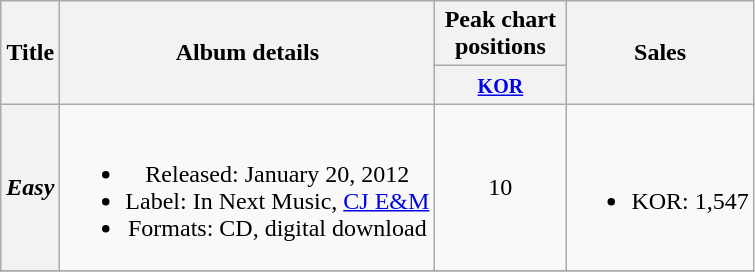<table class="wikitable plainrowheaders" style="text-align:center;">
<tr>
<th scope="col" rowspan="2">Title</th>
<th scope="col" rowspan="2">Album details</th>
<th scope="col" colspan="1" style="width:5em;">Peak chart positions</th>
<th scope="col" rowspan="2">Sales</th>
</tr>
<tr>
<th><small><a href='#'>KOR</a></small><br></th>
</tr>
<tr>
<th scope="row"><em>Easy</em></th>
<td><br><ul><li>Released: January 20, 2012</li><li>Label: In Next Music, <a href='#'>CJ E&M</a></li><li>Formats: CD, digital download</li></ul></td>
<td>10</td>
<td><br><ul><li>KOR: 1,547</li></ul></td>
</tr>
<tr>
</tr>
</table>
